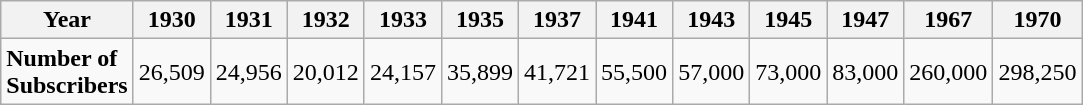<table class="wikitable mw-collapsible">
<tr>
<th>Year</th>
<th>1930</th>
<th>1931</th>
<th>1932</th>
<th>1933</th>
<th>1935</th>
<th>1937</th>
<th>1941</th>
<th>1943</th>
<th>1945</th>
<th>1947</th>
<th>1967</th>
<th>1970</th>
</tr>
<tr>
<td><strong>Number of</strong><br><strong>Subscribers</strong></td>
<td>26,509</td>
<td>24,956</td>
<td>20,012</td>
<td>24,157</td>
<td>35,899</td>
<td>41,721</td>
<td>55,500</td>
<td>57,000</td>
<td>73,000</td>
<td>83,000</td>
<td>260,000</td>
<td>298,250</td>
</tr>
</table>
